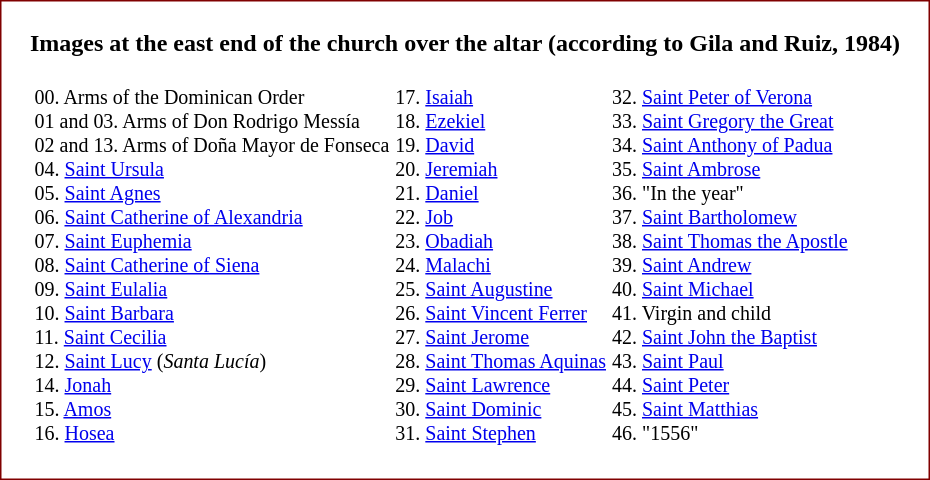<table style="font-weight:none;margin:1em auto;padding:1em;border:solid 1px maroon;">
<tr>
<td colspan=2><strong>Images at the east end of the church over the altar (according to Gila and Ruiz, 1984)</strong><br><div></div><table style="font-size:smaller;">
<tr>
<td><br>00. Arms of the Dominican Order<br>01 and 03. Arms of Don Rodrigo Messía<br>02 and 13. Arms of Doña Mayor de Fonseca<br>04. <a href='#'>Saint Ursula</a><br>05. <a href='#'>Saint Agnes</a><br>06. <a href='#'>Saint Catherine of Alexandria</a><br>07. <a href='#'>Saint Euphemia</a><br>08. <a href='#'>Saint Catherine of Siena</a><br>09. <a href='#'>Saint Eulalia</a><br>10. <a href='#'>Saint Barbara</a><br>11. <a href='#'>Saint Cecilia</a><br>12. <a href='#'>Saint Lucy</a> (<em>Santa Lucía</em>)<br>14. <a href='#'>Jonah</a><br>15. <a href='#'>Amos</a><br>16. <a href='#'>Hosea</a></td>
<td><br>17. <a href='#'>Isaiah</a><br>18. <a href='#'>Ezekiel</a><br>19. <a href='#'>David</a><br>20. <a href='#'>Jeremiah</a><br>21. <a href='#'>Daniel</a><br>22. <a href='#'>Job</a><br>23. <a href='#'>Obadiah</a><br>24. <a href='#'>Malachi</a><br>25. <a href='#'>Saint Augustine</a><br>26. <a href='#'>Saint Vincent Ferrer</a><br>27. <a href='#'>Saint Jerome</a><br>28. <a href='#'>Saint Thomas Aquinas</a><br>29. <a href='#'>Saint Lawrence</a><br>30. <a href='#'>Saint Dominic</a><br>31. <a href='#'>Saint Stephen</a></td>
<td><br>32. <a href='#'>Saint Peter of Verona</a><br>33. <a href='#'>Saint Gregory the Great</a><br>34. <a href='#'>Saint Anthony of Padua</a><br>35. <a href='#'>Saint Ambrose</a><br>36. "In the year"<br>37. <a href='#'>Saint Bartholomew</a><br>38. <a href='#'>Saint Thomas the Apostle</a><br>39. <a href='#'>Saint Andrew</a><br>40. <a href='#'>Saint Michael</a><br>41. Virgin and child<br>42. <a href='#'>Saint John the Baptist</a><br>43. <a href='#'>Saint Paul</a><br>44. <a href='#'>Saint Peter</a><br>45. <a href='#'>Saint Matthias</a><br>46. "1556"</td>
</tr>
</table>
</td>
</tr>
</table>
